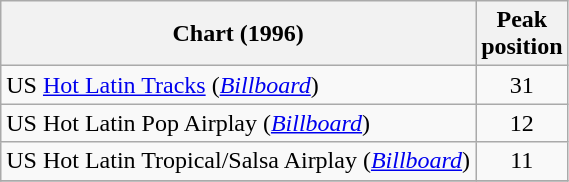<table class="wikitable">
<tr>
<th align="left">Chart (1996)</th>
<th align="left">Peak<br>position</th>
</tr>
<tr>
<td align="left">US <a href='#'>Hot Latin Tracks</a> (<em><a href='#'>Billboard</a></em>)</td>
<td align="center">31</td>
</tr>
<tr>
<td align="left">US Hot Latin Pop Airplay (<em><a href='#'>Billboard</a></em>)</td>
<td align="center">12</td>
</tr>
<tr>
<td align="left">US Hot Latin Tropical/Salsa Airplay (<em><a href='#'>Billboard</a></em>)</td>
<td align="center">11</td>
</tr>
<tr>
</tr>
</table>
